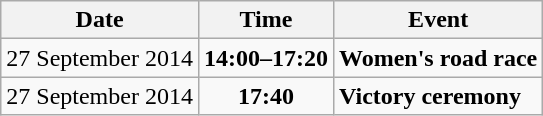<table class="wikitable">
<tr>
<th>Date</th>
<th>Time</th>
<th>Event</th>
</tr>
<tr>
<td>27 September 2014</td>
<td><strong>14:00–17:20</strong></td>
<td><strong>Women's road race</strong></td>
</tr>
<tr>
<td>27 September 2014</td>
<td align=center><strong>17:40</strong></td>
<td><strong>Victory ceremony</strong></td>
</tr>
</table>
